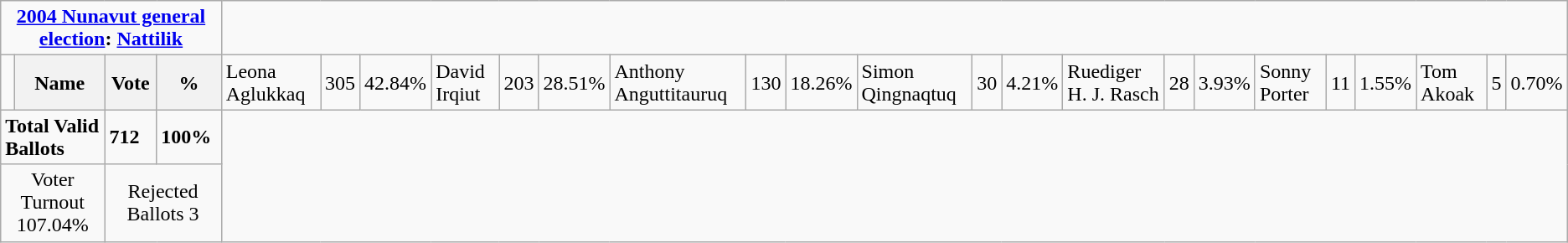<table class="wikitable">
<tr>
<td colspan=4 align=center><strong><a href='#'>2004 Nunavut general election</a>:  <a href='#'>Nattilik</a></strong></td>
</tr>
<tr>
<td></td>
<th>Name</th>
<th>Vote</th>
<th>%<br></th>
<td>Leona Aglukkaq</td>
<td>305</td>
<td>42.84%<br></td>
<td>David Irqiut</td>
<td>203</td>
<td>28.51%<br></td>
<td>Anthony Anguttitauruq</td>
<td>130</td>
<td>18.26%<br></td>
<td>Simon Qingnaqtuq</td>
<td>30</td>
<td>4.21%<br></td>
<td>Ruediger H. J. Rasch</td>
<td>28</td>
<td>3.93%<br></td>
<td>Sonny Porter</td>
<td>11</td>
<td>1.55%<br></td>
<td>Tom Akoak</td>
<td>5</td>
<td>0.70%</td>
</tr>
<tr>
<td colspan=2><strong>Total Valid Ballots</strong></td>
<td><strong>712</strong></td>
<td><strong>100%</strong></td>
</tr>
<tr>
<td colspan=2 align=center>Voter Turnout 107.04%</td>
<td colspan=2 align=center>Rejected Ballots 3</td>
</tr>
</table>
